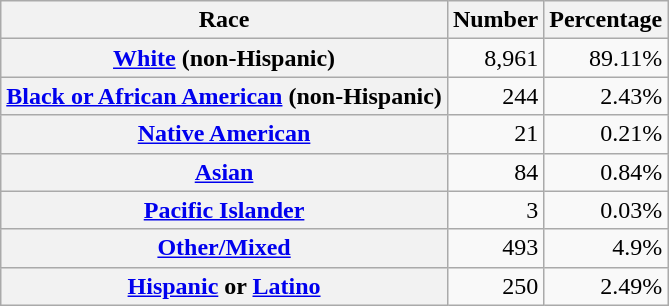<table class="wikitable" style="text-align:right">
<tr>
<th scope="col">Race</th>
<th scope="col">Number</th>
<th scope="col">Percentage</th>
</tr>
<tr>
<th scope="row"><a href='#'>White</a> (non-Hispanic)</th>
<td>8,961</td>
<td>89.11%</td>
</tr>
<tr>
<th scope="row"><a href='#'>Black or African American</a> (non-Hispanic)</th>
<td>244</td>
<td>2.43%</td>
</tr>
<tr>
<th scope="row"><a href='#'>Native American</a></th>
<td>21</td>
<td>0.21%</td>
</tr>
<tr>
<th scope="row"><a href='#'>Asian</a></th>
<td>84</td>
<td>0.84%</td>
</tr>
<tr>
<th scope="row"><a href='#'>Pacific Islander</a></th>
<td>3</td>
<td>0.03%</td>
</tr>
<tr>
<th scope="row"><a href='#'>Other/Mixed</a></th>
<td>493</td>
<td>4.9%</td>
</tr>
<tr>
<th scope="row"><a href='#'>Hispanic</a> or <a href='#'>Latino</a></th>
<td>250</td>
<td>2.49%</td>
</tr>
</table>
